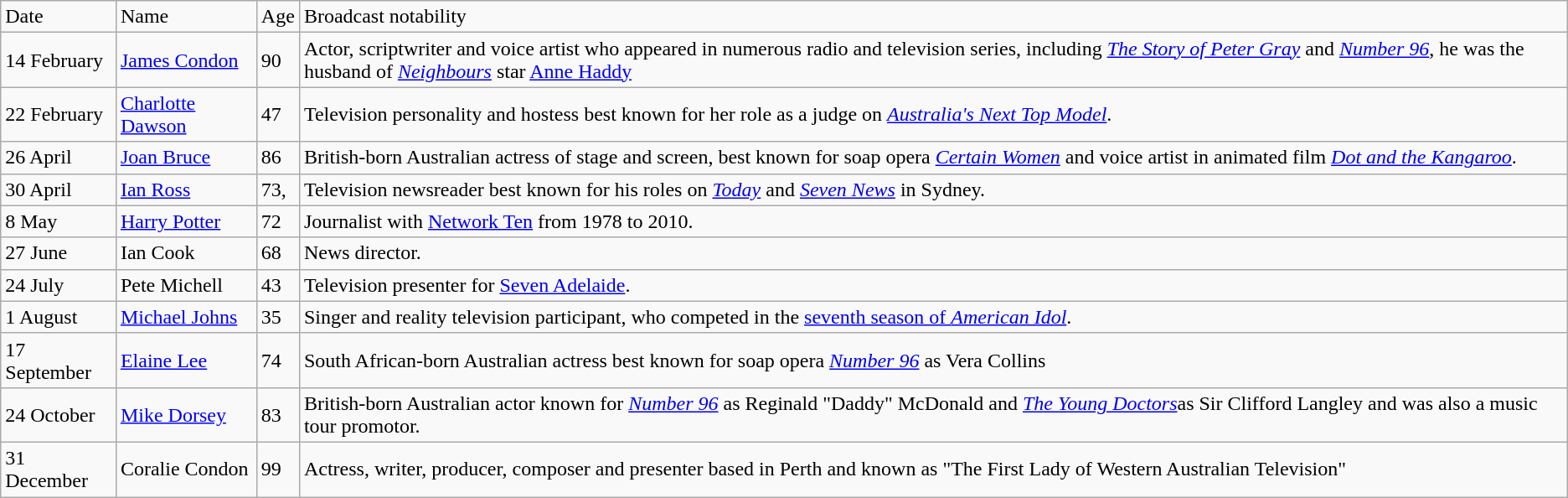<table class="wikitable sortable">
<tr>
<td>Date</td>
<td>Name</td>
<td>Age</td>
<td>Broadcast notability</td>
</tr>
<tr>
<td>14 February</td>
<td><a href='#'>James Condon</a></td>
<td>90</td>
<td>Actor, scriptwriter and voice artist who appeared in numerous radio and television series, including <em><a href='#'>The Story of Peter Gray</a></em> and  <em><a href='#'>Number 96</a></em>, he was the husband of <em><a href='#'>Neighbours</a></em> star <a href='#'>Anne Haddy</a></td>
</tr>
<tr>
<td>22 February</td>
<td><a href='#'>Charlotte Dawson</a></td>
<td>47</td>
<td>Television personality and hostess best known for her role as a judge on <em><a href='#'>Australia's Next Top Model</a></em>.</td>
</tr>
<tr>
<td>26 April</td>
<td><a href='#'>Joan Bruce</a></td>
<td>86</td>
<td>British-born Australian actress of stage and screen, best known for soap opera <em><a href='#'>Certain Women</a></em> and voice artist in animated film <em><a href='#'>Dot and the Kangaroo</a></em>.</td>
</tr>
<tr>
<td>30 April</td>
<td><a href='#'>Ian Ross</a></td>
<td>73,</td>
<td>Television newsreader best known for his roles on <em><a href='#'>Today</a></em> and <em><a href='#'>Seven News</a></em> in Sydney.</td>
</tr>
<tr bgcolor>
<td>8 May</td>
<td><a href='#'>Harry Potter</a></td>
<td>72</td>
<td>Journalist with <a href='#'>Network Ten</a> from 1978 to 2010.</td>
</tr>
<tr>
<td>27 June</td>
<td>Ian Cook</td>
<td>68</td>
<td>News director.</td>
</tr>
<tr bgcolor>
<td>24 July</td>
<td>Pete Michell</td>
<td>43</td>
<td>Television presenter for <a href='#'>Seven Adelaide</a>.</td>
</tr>
<tr bgcolor>
<td>1 August</td>
<td><a href='#'>Michael Johns</a></td>
<td>35</td>
<td>Singer and reality television participant, who competed in the <a href='#'>seventh season of <em>American Idol</em></a>.</td>
</tr>
<tr>
<td>17 September</td>
<td><a href='#'>Elaine Lee</a></td>
<td>74</td>
<td>South African-born Australian actress best known for soap opera <em><a href='#'>Number 96</a></em> as Vera Collins</td>
</tr>
<tr>
<td>24 October</td>
<td><a href='#'>Mike Dorsey</a></td>
<td>83</td>
<td>British-born Australian actor known for <em><a href='#'>Number 96</a></em> as Reginald "Daddy" McDonald  and <em><a href='#'>The Young Doctors</a></em>as Sir Clifford Langley and was also a music tour promotor.</td>
</tr>
<tr>
<td>31 December</td>
<td>Coralie Condon</td>
<td>99</td>
<td>Actress, writer, producer, composer and presenter based in Perth and known as "The First Lady of Western Australian Television"</td>
</tr>
</table>
